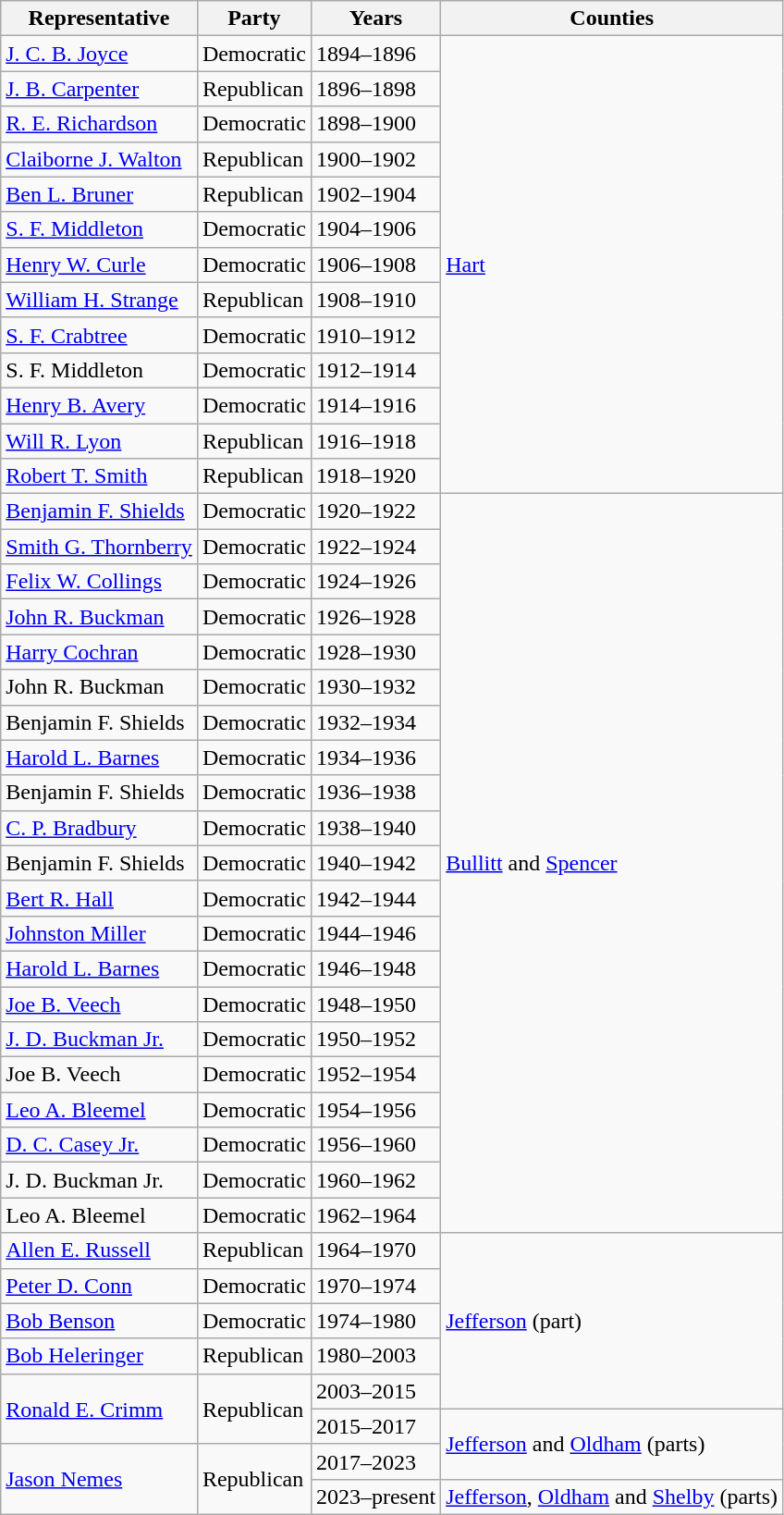<table class="wikitable">
<tr>
<th>Representative</th>
<th>Party</th>
<th>Years</th>
<th>Counties</th>
</tr>
<tr>
<td><a href='#'>J. C. B. Joyce</a></td>
<td>Democratic</td>
<td>1894–1896</td>
<td rowspan=13><a href='#'>Hart</a></td>
</tr>
<tr>
<td><a href='#'>J. B. Carpenter</a></td>
<td>Republican</td>
<td>1896–1898</td>
</tr>
<tr>
<td><a href='#'>R. E. Richardson</a></td>
<td>Democratic</td>
<td>1898–1900</td>
</tr>
<tr>
<td><a href='#'>Claiborne J. Walton</a></td>
<td>Republican</td>
<td>1900–1902</td>
</tr>
<tr>
<td><a href='#'>Ben L. Bruner</a></td>
<td>Republican</td>
<td>1902–1904</td>
</tr>
<tr>
<td><a href='#'>S. F. Middleton</a></td>
<td>Democratic</td>
<td>1904–1906</td>
</tr>
<tr>
<td><a href='#'>Henry W. Curle</a></td>
<td>Democratic</td>
<td>1906–1908</td>
</tr>
<tr>
<td><a href='#'>William H. Strange</a></td>
<td>Republican</td>
<td>1908–1910</td>
</tr>
<tr>
<td><a href='#'>S. F. Crabtree</a></td>
<td>Democratic</td>
<td>1910–1912</td>
</tr>
<tr>
<td>S. F. Middleton</td>
<td>Democratic</td>
<td>1912–1914</td>
</tr>
<tr>
<td><a href='#'>Henry B. Avery</a></td>
<td>Democratic</td>
<td>1914–1916</td>
</tr>
<tr>
<td><a href='#'>Will R. Lyon</a></td>
<td>Republican</td>
<td>1916–1918</td>
</tr>
<tr>
<td><a href='#'>Robert T. Smith</a></td>
<td>Republican</td>
<td>1918–1920</td>
</tr>
<tr>
<td><a href='#'>Benjamin F. Shields</a></td>
<td>Democratic</td>
<td>1920–1922</td>
<td rowspan=21><a href='#'>Bullitt</a> and <a href='#'>Spencer</a></td>
</tr>
<tr>
<td><a href='#'>Smith G. Thornberry</a></td>
<td>Democratic</td>
<td>1922–1924</td>
</tr>
<tr>
<td><a href='#'>Felix W. Collings</a></td>
<td>Democratic</td>
<td>1924–1926</td>
</tr>
<tr>
<td><a href='#'>John R. Buckman</a></td>
<td>Democratic</td>
<td>1926–1928</td>
</tr>
<tr>
<td><a href='#'>Harry Cochran</a></td>
<td>Democratic</td>
<td>1928–1930</td>
</tr>
<tr>
<td>John R. Buckman</td>
<td>Democratic</td>
<td>1930–1932</td>
</tr>
<tr>
<td>Benjamin F. Shields</td>
<td>Democratic</td>
<td>1932–1934</td>
</tr>
<tr>
<td><a href='#'>Harold L. Barnes</a></td>
<td>Democratic</td>
<td>1934–1936</td>
</tr>
<tr>
<td>Benjamin F. Shields</td>
<td>Democratic</td>
<td>1936–1938</td>
</tr>
<tr>
<td><a href='#'>C. P. Bradbury</a></td>
<td>Democratic</td>
<td>1938–1940</td>
</tr>
<tr>
<td>Benjamin F. Shields</td>
<td>Democratic</td>
<td>1940–1942</td>
</tr>
<tr>
<td><a href='#'>Bert R. Hall</a></td>
<td>Democratic</td>
<td>1942–1944</td>
</tr>
<tr>
<td><a href='#'>Johnston Miller</a></td>
<td>Democratic</td>
<td>1944–1946</td>
</tr>
<tr>
<td><a href='#'>Harold L. Barnes</a></td>
<td>Democratic</td>
<td>1946–1948</td>
</tr>
<tr>
<td><a href='#'>Joe B. Veech</a></td>
<td>Democratic</td>
<td>1948–1950</td>
</tr>
<tr>
<td><a href='#'>J. D. Buckman Jr.</a></td>
<td>Democratic</td>
<td>1950–1952</td>
</tr>
<tr>
<td>Joe B. Veech</td>
<td>Democratic</td>
<td>1952–1954</td>
</tr>
<tr>
<td><a href='#'>Leo A. Bleemel</a></td>
<td>Democratic</td>
<td>1954–1956</td>
</tr>
<tr>
<td><a href='#'>D. C. Casey Jr.</a></td>
<td>Democratic</td>
<td>1956–1960</td>
</tr>
<tr>
<td>J. D. Buckman Jr.</td>
<td>Democratic</td>
<td>1960–1962</td>
</tr>
<tr>
<td>Leo A. Bleemel</td>
<td>Democratic</td>
<td>1962–1964</td>
</tr>
<tr>
<td><a href='#'>Allen E. Russell</a></td>
<td>Republican</td>
<td>1964–1970</td>
<td rowspan=5><a href='#'>Jefferson</a> (part)</td>
</tr>
<tr>
<td><a href='#'>Peter D. Conn</a></td>
<td>Democratic</td>
<td>1970–1974</td>
</tr>
<tr>
<td><a href='#'>Bob Benson</a></td>
<td>Democratic</td>
<td>1974–1980</td>
</tr>
<tr>
<td><a href='#'>Bob Heleringer</a></td>
<td>Republican</td>
<td>1980–2003</td>
</tr>
<tr>
<td rowspan=2><a href='#'>Ronald E. Crimm</a></td>
<td rowspan=2 >Republican</td>
<td>2003–2015</td>
</tr>
<tr>
<td>2015–2017</td>
<td rowspan=2><a href='#'>Jefferson</a> and <a href='#'>Oldham</a> (parts)</td>
</tr>
<tr>
<td rowspan=2><a href='#'>Jason Nemes</a></td>
<td rowspan=3 >Republican</td>
<td>2017–2023</td>
</tr>
<tr>
<td>2023–present</td>
<td><a href='#'>Jefferson</a>, <a href='#'>Oldham</a> and <a href='#'>Shelby</a> (parts)</td>
</tr>
</table>
